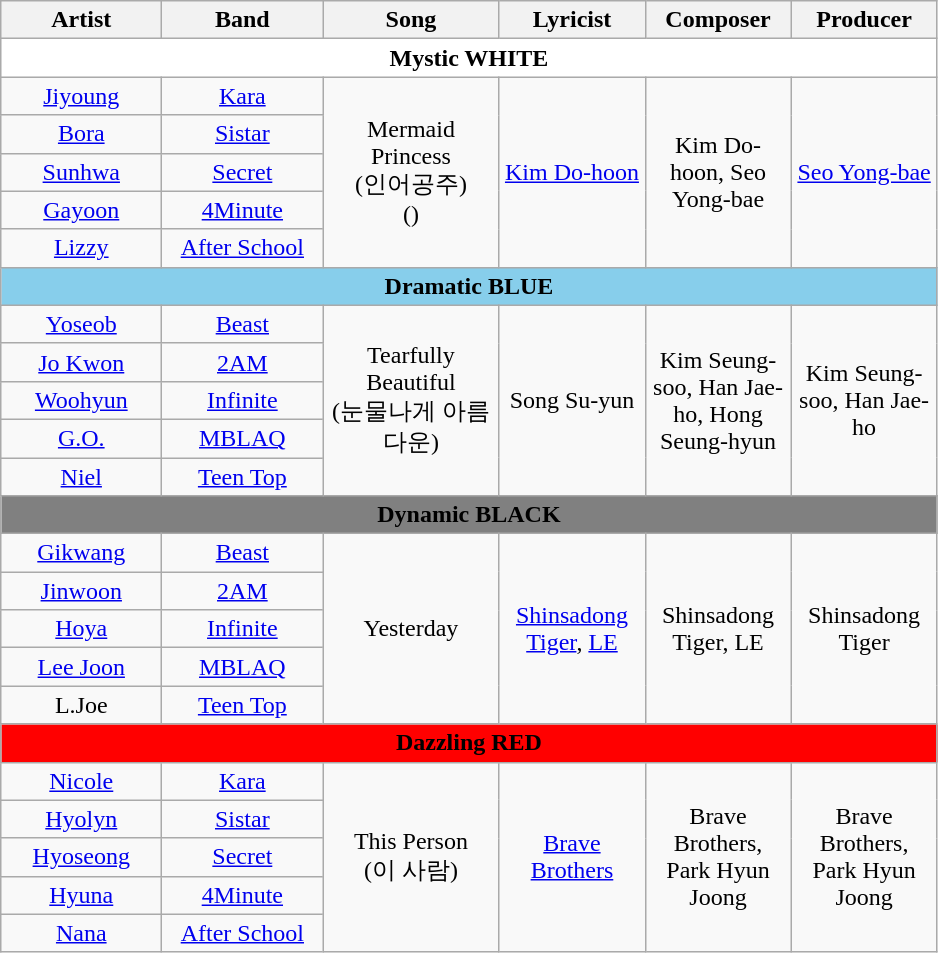<table class=wikitable style=text-align:center;>
<tr>
<th width=100>Artist</th>
<th width=100>Band</th>
<th width=110>Song</th>
<th width=90>Lyricist</th>
<th width=90>Composer</th>
<th width=90>Producer</th>
</tr>
<tr>
<td colspan="6" style="text-align:center; background:white;"><strong>Mystic WHITE</strong></td>
</tr>
<tr>
<td><a href='#'>Jiyoung</a></td>
<td><a href='#'>Kara</a></td>
<td rowspan="5">Mermaid Princess<br>(인어공주)<br>()</td>
<td rowspan="5"><a href='#'>Kim Do-hoon</a></td>
<td rowspan="5">Kim Do-hoon, Seo Yong-bae</td>
<td rowspan="5"><a href='#'>Seo Yong-bae</a></td>
</tr>
<tr>
<td><a href='#'>Bora</a></td>
<td><a href='#'>Sistar</a></td>
</tr>
<tr>
<td><a href='#'>Sunhwa</a></td>
<td><a href='#'>Secret</a></td>
</tr>
<tr>
<td><a href='#'>Gayoon</a></td>
<td><a href='#'>4Minute</a></td>
</tr>
<tr>
<td><a href='#'>Lizzy</a></td>
<td><a href='#'>After School</a></td>
</tr>
<tr>
<td colspan="6" style="text-align:center; background:skyblue;"><strong>Dramatic BLUE</strong></td>
</tr>
<tr>
<td><a href='#'>Yoseob</a></td>
<td><a href='#'>Beast</a></td>
<td rowspan="5">Tearfully Beautiful<br>(눈물나게 아름다운)</td>
<td rowspan="5">Song Su-yun</td>
<td rowspan="5">Kim Seung-soo, Han Jae-ho, Hong Seung-hyun</td>
<td rowspan="5">Kim Seung-soo, Han Jae-ho</td>
</tr>
<tr>
<td><a href='#'>Jo Kwon</a></td>
<td><a href='#'>2AM</a></td>
</tr>
<tr>
<td><a href='#'>Woohyun</a></td>
<td><a href='#'>Infinite</a></td>
</tr>
<tr>
<td><a href='#'>G.O.</a></td>
<td><a href='#'>MBLAQ</a></td>
</tr>
<tr>
<td><a href='#'>Niel</a></td>
<td><a href='#'>Teen Top</a></td>
</tr>
<tr>
<td colspan="6" style="text-align:center; background:gray;"><strong>Dynamic BLACK</strong></td>
</tr>
<tr>
<td><a href='#'>Gikwang</a></td>
<td><a href='#'>Beast</a></td>
<td rowspan="5">Yesterday</td>
<td rowspan="5"><a href='#'>Shinsadong Tiger</a>, <a href='#'>LE</a></td>
<td rowspan="5">Shinsadong Tiger, LE</td>
<td rowspan="5">Shinsadong Tiger</td>
</tr>
<tr>
<td><a href='#'>Jinwoon</a></td>
<td><a href='#'>2AM</a></td>
</tr>
<tr>
<td><a href='#'>Hoya</a></td>
<td><a href='#'>Infinite</a></td>
</tr>
<tr>
<td><a href='#'>Lee Joon</a></td>
<td><a href='#'>MBLAQ</a></td>
</tr>
<tr>
<td>L.Joe</td>
<td><a href='#'>Teen Top</a></td>
</tr>
<tr>
<td colspan="6" style="text-align:center; background:red;"><strong>Dazzling RED</strong></td>
</tr>
<tr>
<td><a href='#'>Nicole</a></td>
<td><a href='#'>Kara</a></td>
<td rowspan="5">This Person<br>(이 사람)</td>
<td rowspan="5"><a href='#'>Brave Brothers</a></td>
<td rowspan="5">Brave Brothers,<br> Park Hyun Joong</td>
<td rowspan="5">Brave Brothers,<br> Park Hyun Joong</td>
</tr>
<tr>
<td><a href='#'>Hyolyn</a></td>
<td><a href='#'>Sistar</a></td>
</tr>
<tr>
<td><a href='#'>Hyoseong</a></td>
<td><a href='#'>Secret</a></td>
</tr>
<tr>
<td><a href='#'>Hyuna</a></td>
<td><a href='#'>4Minute</a></td>
</tr>
<tr>
<td><a href='#'>Nana</a></td>
<td><a href='#'>After School</a></td>
</tr>
</table>
